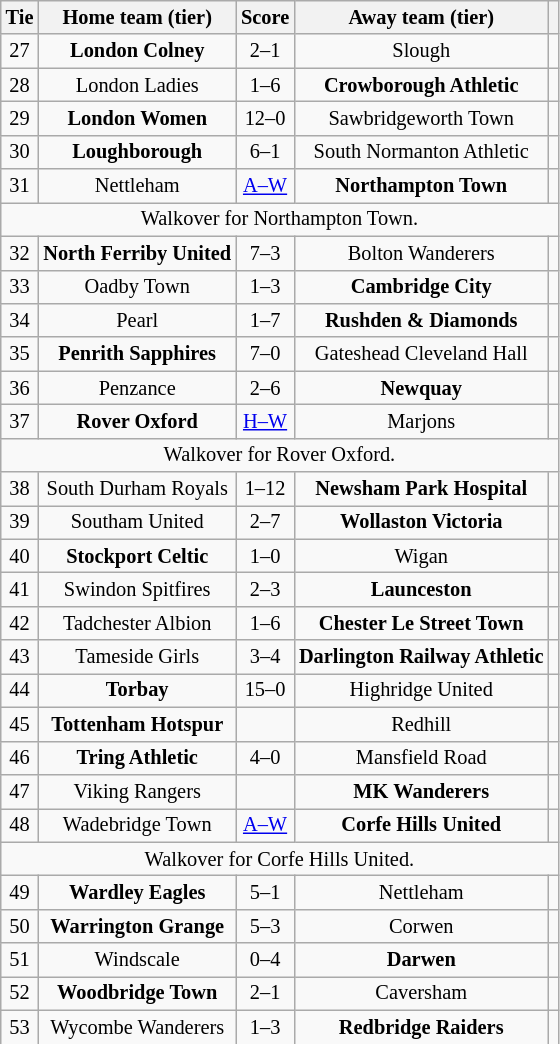<table class="wikitable" style="text-align:center; font-size:85%">
<tr>
<th>Tie</th>
<th>Home team (tier)</th>
<th>Score</th>
<th>Away team (tier)</th>
<th></th>
</tr>
<tr>
<td align="center">27</td>
<td><strong>London Colney</strong></td>
<td align="center">2–1 </td>
<td>Slough</td>
<td></td>
</tr>
<tr>
<td align="center">28</td>
<td>London Ladies</td>
<td align="center">1–6</td>
<td><strong>Crowborough Athletic</strong></td>
<td></td>
</tr>
<tr>
<td align="center">29</td>
<td><strong>London Women</strong></td>
<td align="center">12–0</td>
<td>Sawbridgeworth Town</td>
<td></td>
</tr>
<tr>
<td align="center">30</td>
<td><strong>Loughborough</strong></td>
<td align="center">6–1</td>
<td>South Normanton Athletic</td>
<td></td>
</tr>
<tr>
<td align="center">31</td>
<td>Nettleham</td>
<td align="center"><a href='#'>A–W</a></td>
<td><strong>Northampton Town</strong></td>
<td></td>
</tr>
<tr>
<td colspan="5" align="center">Walkover for Northampton Town.</td>
</tr>
<tr>
<td align="center">32</td>
<td><strong>North Ferriby United</strong></td>
<td align="center">7–3</td>
<td>Bolton Wanderers</td>
<td></td>
</tr>
<tr>
<td align="center">33</td>
<td>Oadby Town</td>
<td align="center">1–3</td>
<td><strong>Cambridge City</strong></td>
<td></td>
</tr>
<tr>
<td align="center">34</td>
<td>Pearl</td>
<td align="center">1–7</td>
<td><strong>Rushden & Diamonds</strong></td>
<td></td>
</tr>
<tr>
<td align="center">35</td>
<td><strong>Penrith Sapphires</strong></td>
<td align="center">7–0</td>
<td>Gateshead Cleveland Hall</td>
<td></td>
</tr>
<tr>
<td align="center">36</td>
<td>Penzance</td>
<td align="center">2–6 </td>
<td><strong>Newquay</strong></td>
<td></td>
</tr>
<tr>
<td align="center">37</td>
<td><strong>Rover Oxford</strong></td>
<td align="center"><a href='#'>H–W</a></td>
<td>Marjons</td>
<td></td>
</tr>
<tr>
<td colspan="5" align="center">Walkover for Rover Oxford.</td>
</tr>
<tr>
<td align="center">38</td>
<td>South Durham Royals</td>
<td align="center">1–12</td>
<td><strong>Newsham Park Hospital</strong></td>
<td></td>
</tr>
<tr>
<td align="center">39</td>
<td>Southam United</td>
<td align="center">2–7</td>
<td><strong>Wollaston Victoria</strong></td>
<td></td>
</tr>
<tr>
<td align="center">40</td>
<td><strong>Stockport Celtic</strong></td>
<td align="center">1–0 </td>
<td>Wigan</td>
<td></td>
</tr>
<tr>
<td align="center">41</td>
<td>Swindon Spitfires</td>
<td align="center">2–3</td>
<td><strong>Launceston</strong></td>
<td></td>
</tr>
<tr>
<td align="center">42</td>
<td>Tadchester Albion</td>
<td align="center">1–6</td>
<td><strong>Chester Le Street Town</strong></td>
<td></td>
</tr>
<tr>
<td align="center">43</td>
<td>Tameside Girls</td>
<td align="center">3–4</td>
<td><strong>Darlington Railway Athletic</strong></td>
<td></td>
</tr>
<tr>
<td align="center">44</td>
<td><strong>Torbay</strong></td>
<td align="center">15–0</td>
<td>Highridge United</td>
<td></td>
</tr>
<tr>
<td align="center">45</td>
<td><strong>Tottenham Hotspur</strong></td>
<td align="center"></td>
<td>Redhill</td>
<td></td>
</tr>
<tr>
<td align="center">46</td>
<td><strong>Tring Athletic</strong></td>
<td align="center">4–0</td>
<td>Mansfield Road</td>
<td></td>
</tr>
<tr>
<td align="center">47</td>
<td>Viking Rangers</td>
<td align="center"></td>
<td><strong>MK Wanderers</strong></td>
<td></td>
</tr>
<tr>
<td align="center">48</td>
<td>Wadebridge Town</td>
<td align="center"><a href='#'>A–W</a></td>
<td><strong>Corfe Hills United</strong></td>
<td></td>
</tr>
<tr>
<td colspan="5" align="center">Walkover for Corfe Hills United.</td>
</tr>
<tr>
<td align="center">49</td>
<td><strong>Wardley Eagles</strong></td>
<td align="center">5–1</td>
<td>Nettleham</td>
<td></td>
</tr>
<tr>
<td align="center">50</td>
<td><strong>Warrington Grange</strong></td>
<td align="center">5–3 </td>
<td>Corwen</td>
<td></td>
</tr>
<tr>
<td align="center">51</td>
<td>Windscale</td>
<td align="center">0–4</td>
<td><strong>Darwen</strong></td>
<td></td>
</tr>
<tr>
<td align="center">52</td>
<td><strong>Woodbridge Town</strong></td>
<td align="center">2–1</td>
<td>Caversham</td>
<td></td>
</tr>
<tr>
<td align="center">53</td>
<td>Wycombe Wanderers</td>
<td align="center">1–3</td>
<td><strong>Redbridge Raiders</strong></td>
<td></td>
</tr>
</table>
